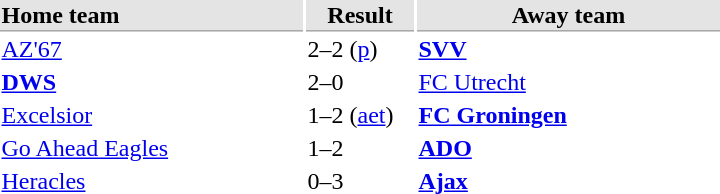<table>
<tr bgcolor="#E4E4E4">
<th style="border-bottom:1px solid #AAAAAA" width="200" align="left">Home team</th>
<th style="border-bottom:1px solid #AAAAAA" width="70" align="center">Result</th>
<th style="border-bottom:1px solid #AAAAAA" width="200">Away team</th>
</tr>
<tr>
<td><a href='#'>AZ'67</a></td>
<td>2–2 (<a href='#'>p</a>)</td>
<td><strong><a href='#'>SVV</a></strong></td>
</tr>
<tr>
<td><strong><a href='#'>DWS</a></strong></td>
<td>2–0</td>
<td><a href='#'>FC Utrecht</a></td>
</tr>
<tr>
<td><a href='#'>Excelsior</a></td>
<td>1–2 (<a href='#'>aet</a>)</td>
<td><strong><a href='#'>FC Groningen</a></strong></td>
</tr>
<tr>
<td><a href='#'>Go Ahead Eagles</a></td>
<td>1–2</td>
<td><strong><a href='#'>ADO</a></strong></td>
</tr>
<tr>
<td><a href='#'>Heracles</a></td>
<td>0–3</td>
<td><strong><a href='#'>Ajax</a></strong></td>
</tr>
</table>
